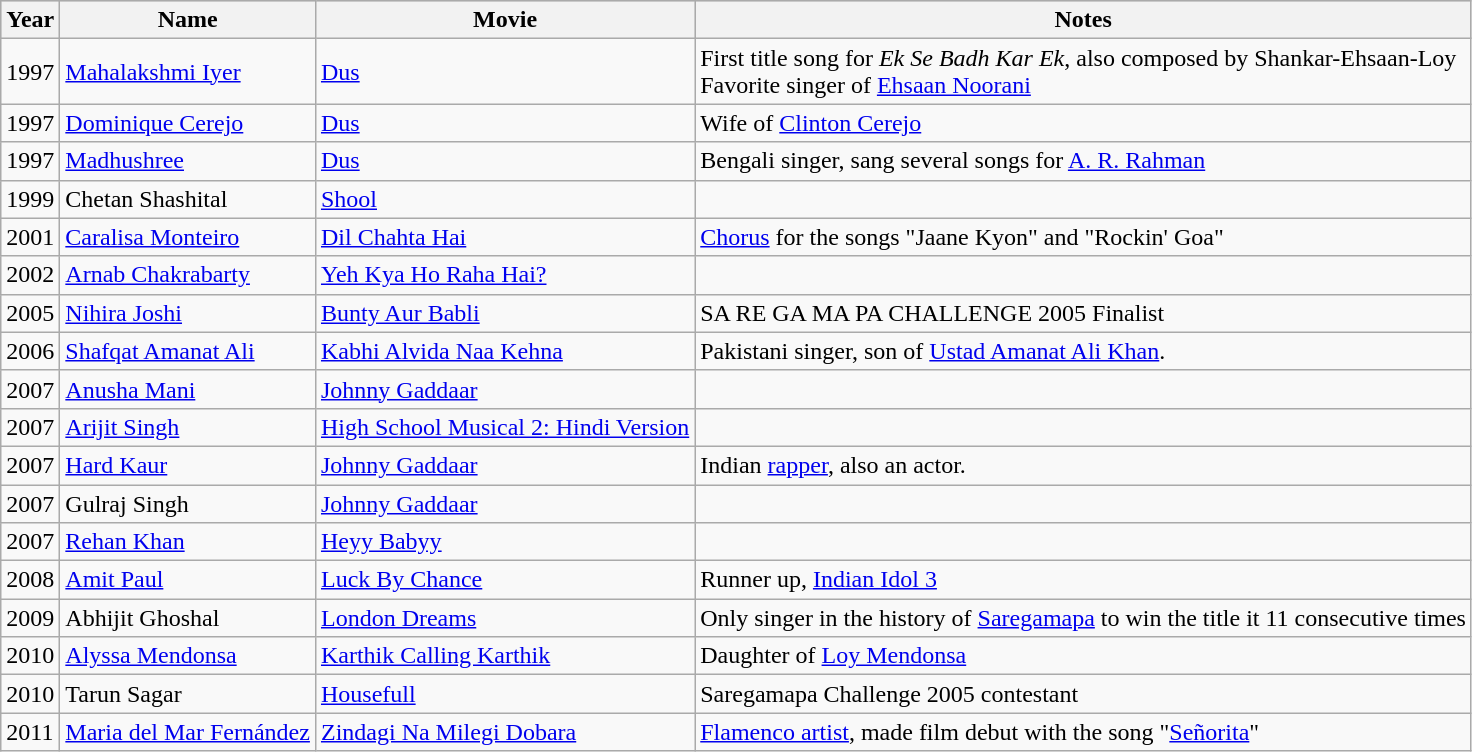<table class="wikitable sortable">
<tr style="background:#ccc; text-align:center;">
<th>Year</th>
<th>Name</th>
<th>Movie</th>
<th>Notes</th>
</tr>
<tr>
<td>1997</td>
<td><a href='#'>Mahalakshmi Iyer</a></td>
<td><a href='#'>Dus</a></td>
<td>First title song for <em>Ek Se Badh Kar Ek</em>, also composed by Shankar-Ehsaan-Loy<br>Favorite singer of <a href='#'>Ehsaan Noorani</a></td>
</tr>
<tr>
<td>1997</td>
<td><a href='#'>Dominique Cerejo</a></td>
<td><a href='#'>Dus</a></td>
<td>Wife of <a href='#'>Clinton Cerejo</a></td>
</tr>
<tr>
<td>1997</td>
<td><a href='#'>Madhushree</a></td>
<td><a href='#'>Dus</a></td>
<td>Bengali singer, sang several songs for <a href='#'>A. R. Rahman</a></td>
</tr>
<tr>
<td>1999</td>
<td>Chetan Shashital</td>
<td><a href='#'>Shool</a></td>
<td></td>
</tr>
<tr>
<td>2001</td>
<td><a href='#'>Caralisa Monteiro</a></td>
<td><a href='#'>Dil Chahta Hai</a></td>
<td><a href='#'>Chorus</a> for the songs "Jaane Kyon" and "Rockin' Goa"</td>
</tr>
<tr>
<td>2002</td>
<td><a href='#'>Arnab Chakrabarty</a></td>
<td><a href='#'>Yeh Kya Ho Raha Hai?</a></td>
<td></td>
</tr>
<tr>
<td>2005</td>
<td><a href='#'>Nihira Joshi</a></td>
<td><a href='#'>Bunty Aur Babli</a></td>
<td>SA RE GA MA PA CHALLENGE 2005 Finalist</td>
</tr>
<tr>
<td>2006</td>
<td><a href='#'>Shafqat Amanat Ali</a></td>
<td><a href='#'>Kabhi Alvida Naa Kehna</a></td>
<td>Pakistani singer, son of <a href='#'>Ustad Amanat Ali Khan</a>.</td>
</tr>
<tr>
<td>2007</td>
<td><a href='#'>Anusha Mani</a></td>
<td><a href='#'>Johnny Gaddaar</a></td>
<td></td>
</tr>
<tr>
<td>2007</td>
<td><a href='#'>Arijit Singh</a></td>
<td><a href='#'>High School Musical 2: Hindi Version</a></td>
<td></td>
</tr>
<tr>
<td>2007</td>
<td><a href='#'>Hard Kaur</a></td>
<td><a href='#'>Johnny Gaddaar</a></td>
<td>Indian <a href='#'>rapper</a>, also an actor.</td>
</tr>
<tr>
<td>2007</td>
<td>Gulraj Singh</td>
<td><a href='#'>Johnny Gaddaar</a></td>
<td></td>
</tr>
<tr>
<td>2007</td>
<td><a href='#'>Rehan Khan</a></td>
<td><a href='#'>Heyy Babyy</a></td>
<td></td>
</tr>
<tr>
<td>2008</td>
<td><a href='#'>Amit Paul</a></td>
<td><a href='#'>Luck By Chance</a></td>
<td>Runner up, <a href='#'>Indian Idol 3</a></td>
</tr>
<tr>
<td>2009</td>
<td>Abhijit Ghoshal</td>
<td><a href='#'>London Dreams</a></td>
<td>Only singer in the history of <a href='#'>Saregamapa</a> to win the title it 11 consecutive times</td>
</tr>
<tr>
<td>2010</td>
<td><a href='#'>Alyssa Mendonsa</a></td>
<td><a href='#'>Karthik Calling Karthik</a></td>
<td>Daughter of <a href='#'>Loy Mendonsa</a></td>
</tr>
<tr>
<td>2010</td>
<td>Tarun Sagar</td>
<td><a href='#'>Housefull</a></td>
<td>Saregamapa Challenge 2005 contestant</td>
</tr>
<tr>
<td>2011</td>
<td><a href='#'>Maria del Mar Fernández</a></td>
<td><a href='#'>Zindagi Na Milegi Dobara</a></td>
<td><a href='#'>Flamenco artist</a>, made film debut with the song "<a href='#'>Señorita</a>"</td>
</tr>
</table>
